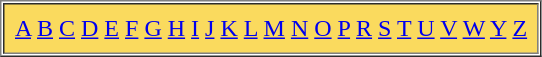<table border=1 cellpadding=7 cellspacing=1>
<tr>
<td bgcolor=#FADA5E><a href='#'>A</a> <a href='#'>B</a> <a href='#'>C</a> <a href='#'>D</a> <a href='#'>E</a> <a href='#'>F</a> <a href='#'>G</a> <a href='#'>H</a> <a href='#'>I</a> <a href='#'>J</a> <a href='#'>K</a> <a href='#'>L</a> <a href='#'>M</a> <a href='#'>N</a> <a href='#'>O</a> <a href='#'>P</a> <a href='#'>R</a> <a href='#'>S</a> <a href='#'>T</a> <a href='#'>U</a> <a href='#'>V</a> <a href='#'>W</a> <a href='#'>Y</a> <a href='#'>Z</a></td>
</tr>
</table>
